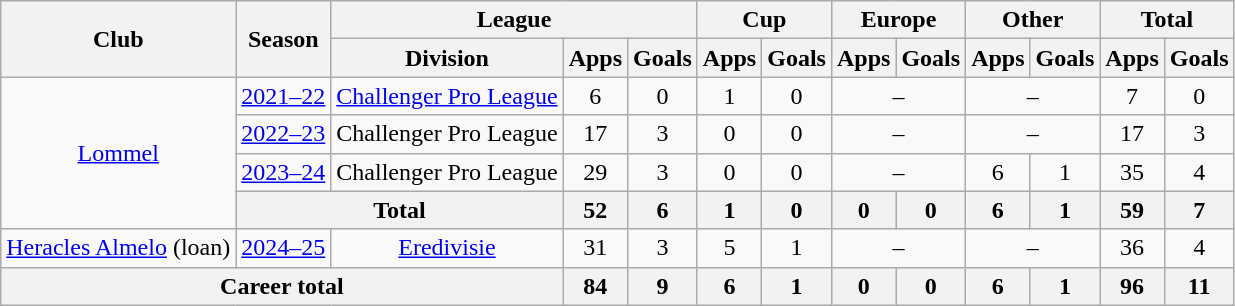<table class="wikitable" style="text-align:center">
<tr>
<th rowspan="2">Club</th>
<th rowspan="2">Season</th>
<th colspan="3">League</th>
<th colspan="2">Cup</th>
<th colspan="2">Europe</th>
<th colspan="2">Other</th>
<th colspan="2">Total</th>
</tr>
<tr>
<th>Division</th>
<th>Apps</th>
<th>Goals</th>
<th>Apps</th>
<th>Goals</th>
<th>Apps</th>
<th>Goals</th>
<th>Apps</th>
<th>Goals</th>
<th>Apps</th>
<th>Goals</th>
</tr>
<tr>
<td rowspan="4"><a href='#'>Lommel</a></td>
<td><a href='#'>2021–22</a></td>
<td><a href='#'>Challenger Pro League</a></td>
<td>6</td>
<td>0</td>
<td>1</td>
<td>0</td>
<td colspan="2">–</td>
<td colspan="2">–</td>
<td>7</td>
<td>0</td>
</tr>
<tr>
<td><a href='#'>2022–23</a></td>
<td>Challenger Pro League</td>
<td>17</td>
<td>3</td>
<td>0</td>
<td>0</td>
<td colspan="2">–</td>
<td colspan="2">–</td>
<td>17</td>
<td>3</td>
</tr>
<tr>
<td><a href='#'>2023–24</a></td>
<td>Challenger Pro League</td>
<td>29</td>
<td>3</td>
<td>0</td>
<td>0</td>
<td colspan="2">–</td>
<td>6</td>
<td>1</td>
<td>35</td>
<td>4</td>
</tr>
<tr>
<th colspan="2">Total</th>
<th>52</th>
<th>6</th>
<th>1</th>
<th>0</th>
<th>0</th>
<th>0</th>
<th>6</th>
<th>1</th>
<th>59</th>
<th>7</th>
</tr>
<tr>
<td><a href='#'>Heracles Almelo</a> (loan)</td>
<td><a href='#'>2024–25</a></td>
<td><a href='#'>Eredivisie</a></td>
<td>31</td>
<td>3</td>
<td>5</td>
<td>1</td>
<td colspan=2>–</td>
<td colspan=2>–</td>
<td>36</td>
<td>4</td>
</tr>
<tr>
<th colspan="3">Career total</th>
<th>84</th>
<th>9</th>
<th>6</th>
<th>1</th>
<th>0</th>
<th>0</th>
<th>6</th>
<th>1</th>
<th>96</th>
<th>11</th>
</tr>
</table>
